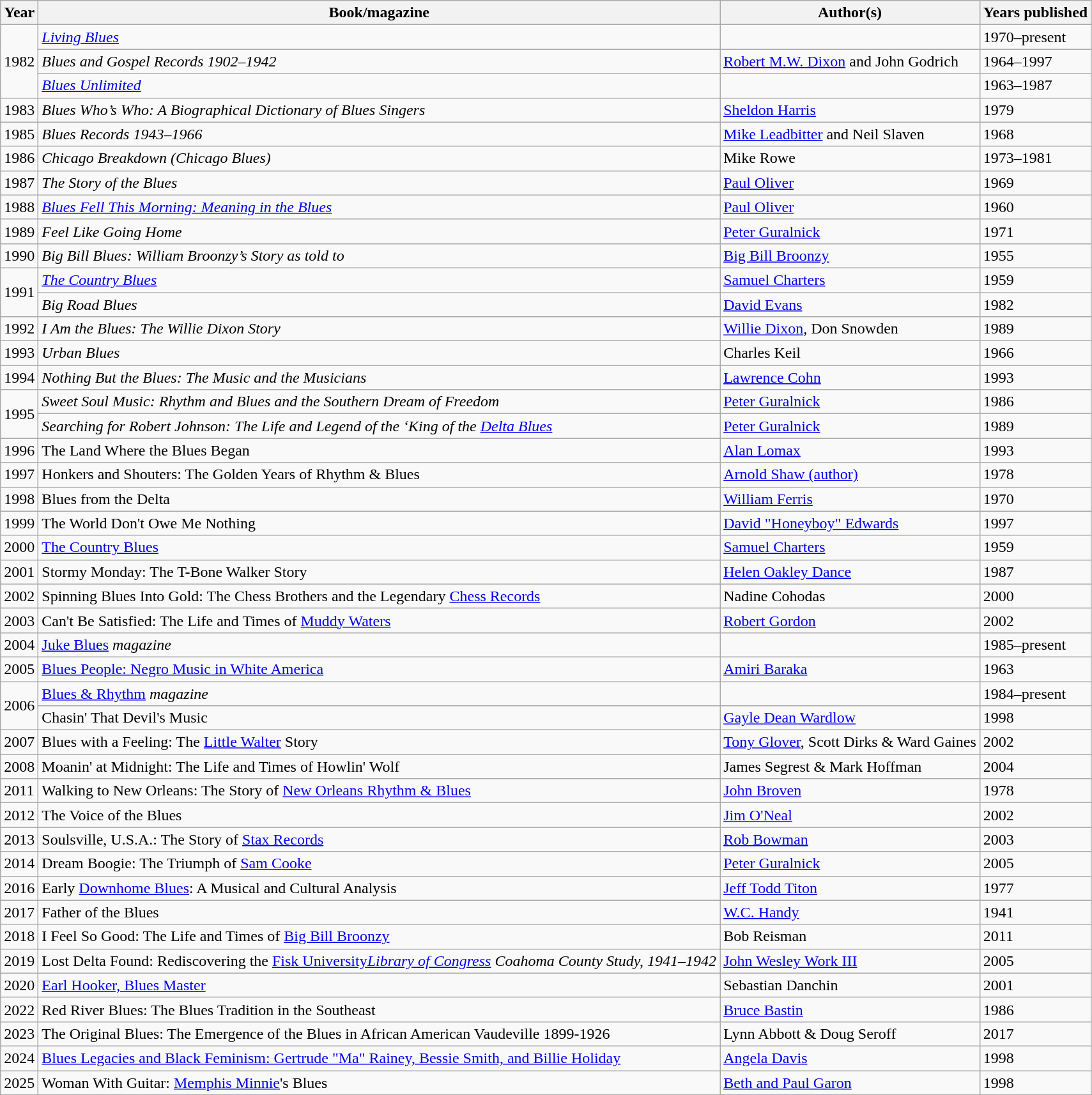<table class="wikitable sortable plainrowheaders">
<tr>
<th scope="col">Year</th>
<th scope="col">Book/magazine</th>
<th scope="col">Author(s)</th>
<th scope="col">Years published</th>
</tr>
<tr>
<td rowspan="3">1982</td>
<td><em><a href='#'>Living Blues</a></em></td>
<td></td>
<td>1970–present</td>
</tr>
<tr>
<td><em>Blues and Gospel Records 1902–1942</em></td>
<td><a href='#'>Robert M.W. Dixon</a> and John Godrich</td>
<td>1964–1997</td>
</tr>
<tr>
<td><em><a href='#'>Blues Unlimited</a></em></td>
<td></td>
<td>1963–1987</td>
</tr>
<tr>
<td>1983</td>
<td><em>Blues Who’s Who: A Biographical Dictionary of Blues Singers</em></td>
<td><a href='#'>Sheldon Harris</a></td>
<td>1979</td>
</tr>
<tr>
<td>1985</td>
<td><em>Blues Records 1943–1966</em></td>
<td><a href='#'>Mike Leadbitter</a> and Neil Slaven</td>
<td>1968</td>
</tr>
<tr>
<td>1986</td>
<td><em>Chicago Breakdown (Chicago Blues)</em></td>
<td>Mike Rowe</td>
<td>1973–1981</td>
</tr>
<tr>
<td>1987</td>
<td><em>The Story of the Blues</em></td>
<td><a href='#'>Paul Oliver</a></td>
<td>1969</td>
</tr>
<tr>
<td>1988</td>
<td><em><a href='#'>Blues Fell This Morning: Meaning in the Blues</a></em></td>
<td><a href='#'>Paul Oliver</a></td>
<td>1960</td>
</tr>
<tr>
<td>1989</td>
<td><em>Feel Like Going Home</em></td>
<td><a href='#'>Peter Guralnick</a></td>
<td>1971</td>
</tr>
<tr>
<td>1990</td>
<td><em>Big Bill Blues: William Broonzy’s Story as told to </em></td>
<td><a href='#'>Big Bill Broonzy</a></td>
<td>1955</td>
</tr>
<tr>
<td rowspan="2">1991</td>
<td><em><a href='#'>The Country Blues</a></em></td>
<td><a href='#'>Samuel Charters</a></td>
<td>1959</td>
</tr>
<tr>
<td><em>Big Road Blues</em></td>
<td><a href='#'>David Evans</a></td>
<td>1982</td>
</tr>
<tr>
<td>1992</td>
<td><em>I Am the Blues: The Willie Dixon Story</em></td>
<td><a href='#'>Willie Dixon</a>, Don Snowden</td>
<td>1989</td>
</tr>
<tr>
<td>1993</td>
<td><em>Urban Blues</em></td>
<td>Charles Keil</td>
<td>1966</td>
</tr>
<tr>
<td>1994</td>
<td><em>Nothing But the Blues: The Music and the Musicians</em></td>
<td><a href='#'>Lawrence Cohn</a></td>
<td>1993</td>
</tr>
<tr>
<td rowspan="2">1995</td>
<td><em>Sweet Soul Music: Rhythm and Blues and the Southern Dream of Freedom</em></td>
<td><a href='#'>Peter Guralnick</a></td>
<td>1986</td>
</tr>
<tr>
<td><em>Searching for Robert Johnson: The Life and Legend of the ‘King of the <a href='#'>Delta Blues</a><strong></td>
<td><a href='#'>Peter Guralnick</a></td>
<td>1989</td>
</tr>
<tr>
<td>1996</td>
<td></em>The Land Where the Blues Began<em></td>
<td><a href='#'>Alan Lomax</a></td>
<td>1993</td>
</tr>
<tr>
<td>1997</td>
<td></em>Honkers and Shouters: The Golden Years of Rhythm & Blues<em></td>
<td><a href='#'>Arnold Shaw (author)</a></td>
<td>1978</td>
</tr>
<tr>
<td>1998</td>
<td></em>Blues from the Delta<em></td>
<td><a href='#'>William Ferris</a></td>
<td>1970</td>
</tr>
<tr>
<td>1999</td>
<td></em>The World Don't Owe Me Nothing<em></td>
<td><a href='#'>David "Honeyboy" Edwards</a></td>
<td>1997</td>
</tr>
<tr>
<td>2000</td>
<td></em><a href='#'>The Country Blues</a><em></td>
<td><a href='#'>Samuel Charters</a></td>
<td>1959</td>
</tr>
<tr>
<td>2001</td>
<td></em>Stormy Monday: The T-Bone Walker Story<em></td>
<td><a href='#'>Helen Oakley Dance</a></td>
<td>1987</td>
</tr>
<tr>
<td>2002</td>
<td></em>Spinning Blues Into Gold: The Chess Brothers and the Legendary <a href='#'>Chess Records</a><em></td>
<td>Nadine Cohodas</td>
<td>2000</td>
</tr>
<tr>
<td>2003</td>
<td></em>Can't Be Satisfied: The Life and Times of <a href='#'>Muddy Waters</a><em></td>
<td><a href='#'>Robert Gordon</a></td>
<td>2002</td>
</tr>
<tr>
<td>2004</td>
<td></em><a href='#'>Juke Blues</a><em> magazine</td>
<td></td>
<td>1985–present</td>
</tr>
<tr>
<td>2005</td>
<td></em><a href='#'>Blues People: Negro Music in White America</a><em></td>
<td><a href='#'>Amiri Baraka</a></td>
<td>1963</td>
</tr>
<tr>
<td rowspan="2">2006</td>
<td></em><a href='#'>Blues & Rhythm</a><em> magazine</td>
<td></td>
<td>1984–present</td>
</tr>
<tr>
<td></em>Chasin' That Devil's Music<em></td>
<td><a href='#'>Gayle Dean Wardlow</a></td>
<td>1998</td>
</tr>
<tr>
<td>2007</td>
<td></em>Blues with a Feeling: The <a href='#'>Little Walter</a> Story<em></td>
<td><a href='#'>Tony Glover</a>, Scott Dirks & Ward Gaines</td>
<td>2002</td>
</tr>
<tr>
<td>2008</td>
<td></em>Moanin' at Midnight: The Life and Times of Howlin' Wolf<em></td>
<td>James Segrest & Mark Hoffman</td>
<td>2004</td>
</tr>
<tr>
<td>2011</td>
<td></em>Walking to New Orleans: The Story of <a href='#'>New Orleans Rhythm & Blues</a><em></td>
<td><a href='#'>John Broven</a></td>
<td>1978</td>
</tr>
<tr>
<td>2012</td>
<td></em>The Voice of the Blues<em></td>
<td><a href='#'>Jim O'Neal</a></td>
<td>2002</td>
</tr>
<tr>
<td>2013</td>
<td></em>Soulsville, U.S.A.: The Story of <a href='#'>Stax Records</a><em></td>
<td><a href='#'>Rob Bowman</a></td>
<td>2003</td>
</tr>
<tr>
<td>2014</td>
<td></em>Dream Boogie: The Triumph of <a href='#'>Sam Cooke</a><em></td>
<td><a href='#'>Peter Guralnick</a></td>
<td>2005</td>
</tr>
<tr>
<td>2016</td>
<td></em>Early <a href='#'>Downhome Blues</a>: A Musical and Cultural Analysis<em></td>
<td><a href='#'>Jeff Todd Titon</a></td>
<td>1977</td>
</tr>
<tr>
<td>2017</td>
<td></em>Father of the Blues<em></td>
<td><a href='#'>W.C. Handy</a></td>
<td>1941</td>
</tr>
<tr>
<td>2018</td>
<td></em>I Feel So Good: The Life and Times of <a href='#'>Big Bill Broonzy</a><em></td>
<td>Bob Reisman</td>
<td>2011</td>
</tr>
<tr>
<td>2019</td>
<td></em>Lost Delta Found: Rediscovering the <a href='#'>Fisk University</a><em><a href='#'>Library of Congress</a> Coahoma County Study, 1941–1942</td>
<td><a href='#'>John Wesley Work III</a></td>
<td>2005</td>
</tr>
<tr>
<td>2020</td>
<td></em><a href='#'>Earl Hooker, Blues Master</a><em></td>
<td>Sebastian Danchin</td>
<td>2001</td>
</tr>
<tr>
<td>2022</td>
<td></em>Red River Blues: The Blues Tradition in the Southeast<em></td>
<td><a href='#'>Bruce Bastin</a></td>
<td>1986</td>
</tr>
<tr>
<td>2023</td>
<td></em>The Original Blues: The Emergence of the Blues in African American Vaudeville 1899-1926<em></td>
<td>Lynn Abbott & Doug Seroff</td>
<td>2017</td>
</tr>
<tr>
<td>2024</td>
<td></em><a href='#'>Blues Legacies and Black Feminism: Gertrude "Ma" Rainey, Bessie Smith, and Billie Holiday</a><em></td>
<td><a href='#'>Angela Davis</a></td>
<td>1998</td>
</tr>
<tr>
<td>2025</td>
<td></em>Woman With Guitar: <a href='#'>Memphis Minnie</a>'s Blues<em></td>
<td><a href='#'>Beth and Paul Garon</a></td>
<td>1998</td>
</tr>
</table>
